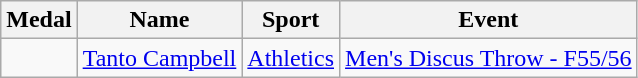<table class="wikitable">
<tr>
<th>Medal</th>
<th>Name</th>
<th>Sport</th>
<th>Event</th>
</tr>
<tr>
<td></td>
<td><a href='#'>Tanto Campbell</a></td>
<td><a href='#'>Athletics</a></td>
<td><a href='#'>Men's Discus Throw - F55/56</a></td>
</tr>
</table>
